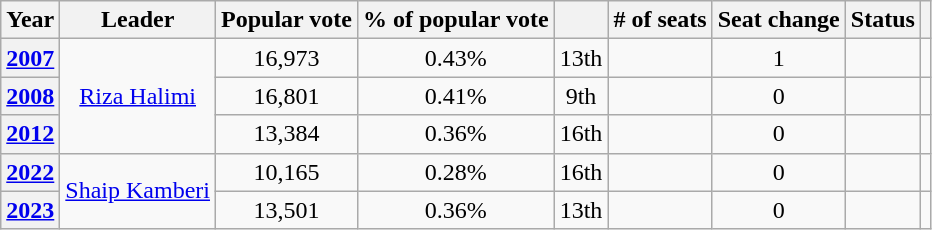<table class="wikitable" style="text-align:center">
<tr>
<th>Year</th>
<th>Leader</th>
<th>Popular vote</th>
<th>% of popular vote</th>
<th></th>
<th># of seats</th>
<th>Seat change</th>
<th>Status</th>
<th></th>
</tr>
<tr>
<th><a href='#'>2007</a></th>
<td rowspan="3"><a href='#'>Riza Halimi</a></td>
<td>16,973</td>
<td>0.43%</td>
<td> 13th</td>
<td></td>
<td> 1</td>
<td></td>
<td></td>
</tr>
<tr>
<th><a href='#'>2008</a></th>
<td>16,801</td>
<td>0.41%</td>
<td> 9th</td>
<td></td>
<td> 0</td>
<td></td>
<td></td>
</tr>
<tr>
<th><a href='#'>2012</a></th>
<td>13,384</td>
<td>0.36%</td>
<td> 16th</td>
<td></td>
<td> 0</td>
<td></td>
<td></td>
</tr>
<tr>
<th><a href='#'>2022</a></th>
<td rowspan="2"><a href='#'>Shaip Kamberi</a></td>
<td>10,165</td>
<td>0.28%</td>
<td> 16th</td>
<td></td>
<td> 0</td>
<td></td>
<td></td>
</tr>
<tr>
<th><a href='#'>2023</a></th>
<td>13,501</td>
<td>0.36%</td>
<td> 13th</td>
<td></td>
<td> 0</td>
<td></td>
<td></td>
</tr>
</table>
